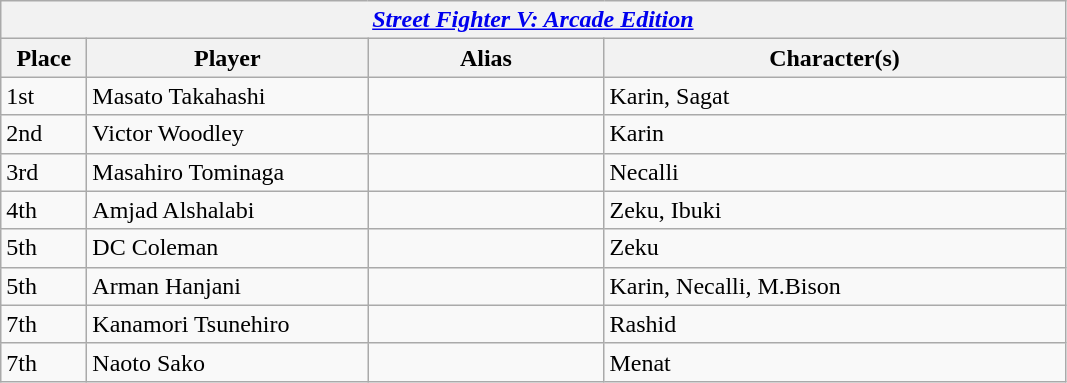<table class="wikitable">
<tr>
<th colspan="4"><strong><em><a href='#'>Street Fighter V: Arcade Edition</a></em></strong> </th>
</tr>
<tr>
<th style="width:50px;">Place</th>
<th style="width:180px;">Player</th>
<th style="width:150px;">Alias</th>
<th style="width:300px;">Character(s)</th>
</tr>
<tr>
<td>1st</td>
<td> Masato Takahashi</td>
<td></td>
<td>Karin, Sagat</td>
</tr>
<tr>
<td>2nd</td>
<td> Victor Woodley</td>
<td></td>
<td>Karin</td>
</tr>
<tr>
<td>3rd</td>
<td> Masahiro Tominaga</td>
<td></td>
<td>Necalli</td>
</tr>
<tr>
<td>4th</td>
<td> Amjad Alshalabi</td>
<td></td>
<td>Zeku, Ibuki</td>
</tr>
<tr>
<td>5th</td>
<td> DC Coleman</td>
<td></td>
<td>Zeku</td>
</tr>
<tr>
<td>5th</td>
<td> Arman Hanjani</td>
<td></td>
<td>Karin, Necalli, M.Bison</td>
</tr>
<tr>
<td>7th</td>
<td> Kanamori Tsunehiro</td>
<td></td>
<td>Rashid</td>
</tr>
<tr>
<td>7th</td>
<td> Naoto Sako</td>
<td></td>
<td>Menat</td>
</tr>
</table>
